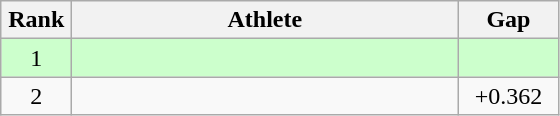<table class=wikitable style="text-align:center">
<tr>
<th width=40>Rank</th>
<th width=250>Athlete</th>
<th width=60>Gap</th>
</tr>
<tr bgcolor="ccffcc">
<td>1</td>
<td align=left></td>
<td></td>
</tr>
<tr>
<td>2</td>
<td align=left></td>
<td>+0.362</td>
</tr>
</table>
